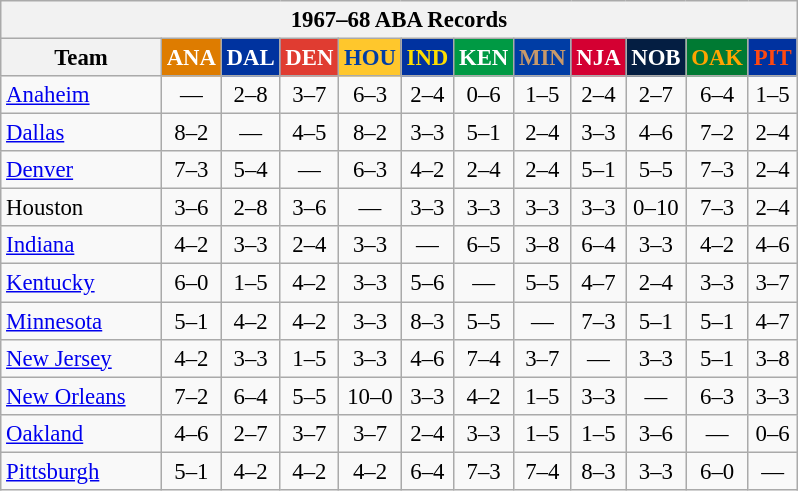<table class="wikitable" style="font-size:95%; text-align:center;">
<tr>
<th colspan=12>1967–68 ABA Records</th>
</tr>
<tr>
<th width=100>Team</th>
<th style="background:#DE7C00;color:#FFFFFF;width=35">ANA</th>
<th style="background:#00339F;color:#FFFFFF;width=35">DAL</th>
<th style="background:#E03C31;color:#FFFFFF;width=35">DEN</th>
<th style="background:#FFC72C;color:#003DA5;width=35">HOU</th>
<th style="background:#0032A0;color:#FEDD00;width=35">IND</th>
<th style="background:#009A44;color:#FFFFFF;width=35">KEN</th>
<th style="background:#003DA5;color:#C89A6A;width=35">MIN</th>
<th style="background:#D40032;color:#FFFFFF;width=35">NJA</th>
<th style="background:#041E42;color:#FFFFFF;width=35">NOB</th>
<th style="background:#007A33;color:#FFA400;width=35">OAK</th>
<th style="background:#0032A0;color:#FF4911;width=35">PIT</th>
</tr>
<tr>
<td style="text-align:left;"><a href='#'>Anaheim</a></td>
<td>—</td>
<td>2–8</td>
<td>3–7</td>
<td>6–3</td>
<td>2–4</td>
<td>0–6</td>
<td>1–5</td>
<td>2–4</td>
<td>2–7</td>
<td>6–4</td>
<td>1–5</td>
</tr>
<tr>
<td style="text-align:left;"><a href='#'>Dallas</a></td>
<td>8–2</td>
<td>—</td>
<td>4–5</td>
<td>8–2</td>
<td>3–3</td>
<td>5–1</td>
<td>2–4</td>
<td>3–3</td>
<td>4–6</td>
<td>7–2</td>
<td>2–4</td>
</tr>
<tr>
<td style="text-align:left;"><a href='#'>Denver</a></td>
<td>7–3</td>
<td>5–4</td>
<td>—</td>
<td>6–3</td>
<td>4–2</td>
<td>2–4</td>
<td>2–4</td>
<td>5–1</td>
<td>5–5</td>
<td>7–3</td>
<td>2–4</td>
</tr>
<tr>
<td style="text-align:left;">Houston</td>
<td>3–6</td>
<td>2–8</td>
<td>3–6</td>
<td>—</td>
<td>3–3</td>
<td>3–3</td>
<td>3–3</td>
<td>3–3</td>
<td>0–10</td>
<td>7–3</td>
<td>2–4</td>
</tr>
<tr>
<td style="text-align:left;"><a href='#'>Indiana</a></td>
<td>4–2</td>
<td>3–3</td>
<td>2–4</td>
<td>3–3</td>
<td>—</td>
<td>6–5</td>
<td>3–8</td>
<td>6–4</td>
<td>3–3</td>
<td>4–2</td>
<td>4–6</td>
</tr>
<tr>
<td style="text-align:left;"><a href='#'>Kentucky</a></td>
<td>6–0</td>
<td>1–5</td>
<td>4–2</td>
<td>3–3</td>
<td>5–6</td>
<td>—</td>
<td>5–5</td>
<td>4–7</td>
<td>2–4</td>
<td>3–3</td>
<td>3–7</td>
</tr>
<tr>
<td style="text-align:left;"><a href='#'>Minnesota</a></td>
<td>5–1</td>
<td>4–2</td>
<td>4–2</td>
<td>3–3</td>
<td>8–3</td>
<td>5–5</td>
<td>—</td>
<td>7–3</td>
<td>5–1</td>
<td>5–1</td>
<td>4–7</td>
</tr>
<tr>
<td style="text-align:left;"><a href='#'>New Jersey</a></td>
<td>4–2</td>
<td>3–3</td>
<td>1–5</td>
<td>3–3</td>
<td>4–6</td>
<td>7–4</td>
<td>3–7</td>
<td>—</td>
<td>3–3</td>
<td>5–1</td>
<td>3–8</td>
</tr>
<tr>
<td style="text-align:left;"><a href='#'>New Orleans</a></td>
<td>7–2</td>
<td>6–4</td>
<td>5–5</td>
<td>10–0</td>
<td>3–3</td>
<td>4–2</td>
<td>1–5</td>
<td>3–3</td>
<td>—</td>
<td>6–3</td>
<td>3–3</td>
</tr>
<tr>
<td style="text-align:left;"><a href='#'>Oakland</a></td>
<td>4–6</td>
<td>2–7</td>
<td>3–7</td>
<td>3–7</td>
<td>2–4</td>
<td>3–3</td>
<td>1–5</td>
<td>1–5</td>
<td>3–6</td>
<td>—</td>
<td>0–6</td>
</tr>
<tr>
<td style="text-align:left;"><a href='#'>Pittsburgh</a></td>
<td>5–1</td>
<td>4–2</td>
<td>4–2</td>
<td>4–2</td>
<td>6–4</td>
<td>7–3</td>
<td>7–4</td>
<td>8–3</td>
<td>3–3</td>
<td>6–0</td>
<td>—</td>
</tr>
</table>
